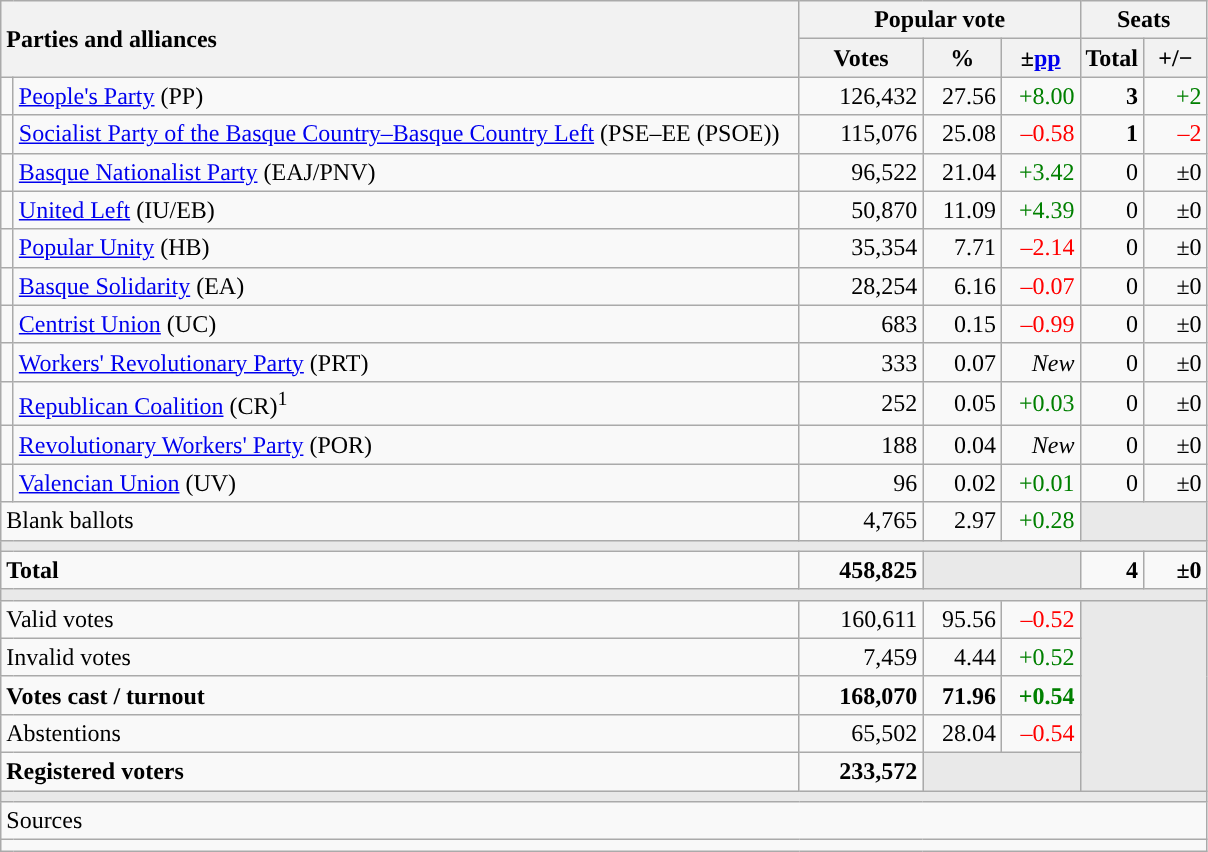<table class="wikitable" style="text-align:right;">
<tr>
<th style="text-align:left;" rowspan="2" colspan="2" width="525">Parties and alliances</th>
<th colspan="3">Popular vote</th>
<th colspan="2">Seats</th>
</tr>
<tr>
<th width="75">Votes</th>
<th width="45">%</th>
<th width="45">±<a href='#'>pp</a></th>
<th width="35">Total</th>
<th width="35">+/−</th>
</tr>
<tr>
<td width="1" style="color:inherit;background:"></td>
<td align="left"><a href='#'>People's Party</a> (PP)</td>
<td>126,432</td>
<td>27.56</td>
<td style="color:green;">+8.00</td>
<td><strong>3</strong></td>
<td style="color:green;">+2</td>
</tr>
<tr>
<td style="color:inherit;background:"></td>
<td align="left"><a href='#'>Socialist Party of the Basque Country–Basque Country Left</a> (PSE–EE (PSOE))</td>
<td>115,076</td>
<td>25.08</td>
<td style="color:red;">–0.58</td>
<td><strong>1</strong></td>
<td style="color:red;">–2</td>
</tr>
<tr>
<td style="color:inherit;background:"></td>
<td align="left"><a href='#'>Basque Nationalist Party</a> (EAJ/PNV)</td>
<td>96,522</td>
<td>21.04</td>
<td style="color:green;">+3.42</td>
<td>0</td>
<td>±0</td>
</tr>
<tr>
<td style="color:inherit;background:"></td>
<td align="left"><a href='#'>United Left</a> (IU/EB)</td>
<td>50,870</td>
<td>11.09</td>
<td style="color:green;">+4.39</td>
<td>0</td>
<td>±0</td>
</tr>
<tr>
<td style="color:inherit;background:"></td>
<td align="left"><a href='#'>Popular Unity</a> (HB)</td>
<td>35,354</td>
<td>7.71</td>
<td style="color:red;">–2.14</td>
<td>0</td>
<td>±0</td>
</tr>
<tr>
<td style="color:inherit;background:"></td>
<td align="left"><a href='#'>Basque Solidarity</a> (EA)</td>
<td>28,254</td>
<td>6.16</td>
<td style="color:red;">–0.07</td>
<td>0</td>
<td>±0</td>
</tr>
<tr>
<td style="color:inherit;background:"></td>
<td align="left"><a href='#'>Centrist Union</a> (UC)</td>
<td>683</td>
<td>0.15</td>
<td style="color:red;">–0.99</td>
<td>0</td>
<td>±0</td>
</tr>
<tr>
<td style="color:inherit;background:"></td>
<td align="left"><a href='#'>Workers' Revolutionary Party</a> (PRT)</td>
<td>333</td>
<td>0.07</td>
<td><em>New</em></td>
<td>0</td>
<td>±0</td>
</tr>
<tr>
<td style="color:inherit;background:"></td>
<td align="left"><a href='#'>Republican Coalition</a> (CR)<sup>1</sup></td>
<td>252</td>
<td>0.05</td>
<td style="color:green;">+0.03</td>
<td>0</td>
<td>±0</td>
</tr>
<tr>
<td style="color:inherit;background:"></td>
<td align="left"><a href='#'>Revolutionary Workers' Party</a> (POR)</td>
<td>188</td>
<td>0.04</td>
<td><em>New</em></td>
<td>0</td>
<td>±0</td>
</tr>
<tr>
<td style="color:inherit;background:"></td>
<td align="left"><a href='#'>Valencian Union</a> (UV)</td>
<td>96</td>
<td>0.02</td>
<td style="color:green;">+0.01</td>
<td>0</td>
<td>±0</td>
</tr>
<tr>
<td align="left" colspan="2">Blank ballots</td>
<td>4,765</td>
<td>2.97</td>
<td style="color:green;">+0.28</td>
<td bgcolor="#E9E9E9" colspan="2"></td>
</tr>
<tr>
<td colspan="7" bgcolor="#E9E9E9"></td>
</tr>
<tr style="font-weight:bold;">
<td align="left" colspan="2">Total</td>
<td>458,825</td>
<td bgcolor="#E9E9E9" colspan="2"></td>
<td>4</td>
<td>±0</td>
</tr>
<tr>
<td colspan="7" bgcolor="#E9E9E9"></td>
</tr>
<tr>
<td align="left" colspan="2">Valid votes</td>
<td>160,611</td>
<td>95.56</td>
<td style="color:red;">–0.52</td>
<td bgcolor="#E9E9E9" colspan="2" rowspan="5"></td>
</tr>
<tr>
<td align="left" colspan="2">Invalid votes</td>
<td>7,459</td>
<td>4.44</td>
<td style="color:green;">+0.52</td>
</tr>
<tr style="font-weight:bold;">
<td align="left" colspan="2">Votes cast / turnout</td>
<td>168,070</td>
<td>71.96</td>
<td style="color:green;">+0.54</td>
</tr>
<tr>
<td align="left" colspan="2">Abstentions</td>
<td>65,502</td>
<td>28.04</td>
<td style="color:red;">–0.54</td>
</tr>
<tr style="font-weight:bold;">
<td align="left" colspan="2">Registered voters</td>
<td>233,572</td>
<td bgcolor="#E9E9E9" colspan="2"></td>
</tr>
<tr>
<td colspan="7" bgcolor="#E9E9E9"></td>
</tr>
<tr>
<td align="left" colspan="7">Sources</td>
</tr>
<tr>
<td colspan="7" style="text-align:left; max-width:790px;"></td>
</tr>
</table>
